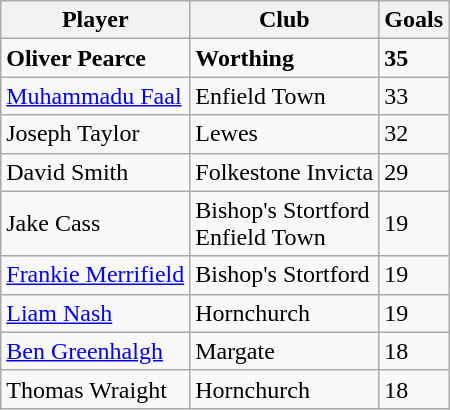<table class="wikitable">
<tr>
<th>Player</th>
<th>Club</th>
<th>Goals</th>
</tr>
<tr>
<td><strong>Oliver Pearce</strong></td>
<td><strong>Worthing</strong></td>
<td><strong>35</strong></td>
</tr>
<tr>
<td><a href='#'>Muhammadu Faal</a></td>
<td>Enfield Town</td>
<td>33</td>
</tr>
<tr>
<td>Joseph Taylor</td>
<td>Lewes</td>
<td>32</td>
</tr>
<tr>
<td>David Smith</td>
<td>Folkestone Invicta</td>
<td>29</td>
</tr>
<tr>
<td>Jake Cass</td>
<td>Bishop's Stortford<br>Enfield Town</td>
<td>19</td>
</tr>
<tr>
<td><a href='#'>Frankie Merrifield</a></td>
<td>Bishop's Stortford</td>
<td>19</td>
</tr>
<tr>
<td><a href='#'>Liam Nash</a></td>
<td>Hornchurch</td>
<td>19</td>
</tr>
<tr>
<td><a href='#'>Ben Greenhalgh</a></td>
<td>Margate</td>
<td>18</td>
</tr>
<tr>
<td>Thomas Wraight</td>
<td>Hornchurch</td>
<td>18</td>
</tr>
</table>
